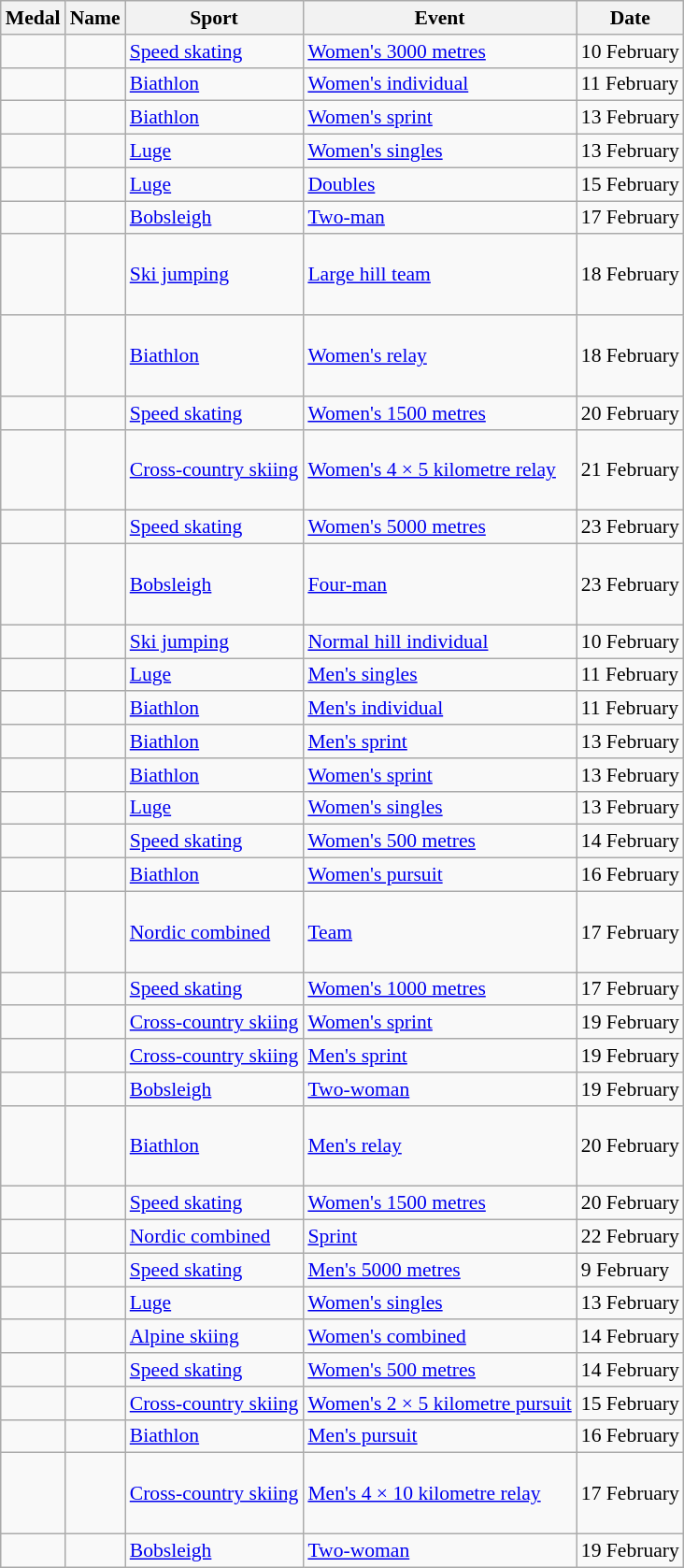<table class="wikitable sortable" style="font-size:90%">
<tr>
<th>Medal</th>
<th>Name</th>
<th>Sport</th>
<th>Event</th>
<th>Date</th>
</tr>
<tr>
<td></td>
<td></td>
<td><a href='#'>Speed skating</a></td>
<td><a href='#'>Women's 3000 metres</a></td>
<td>10 February</td>
</tr>
<tr>
<td></td>
<td></td>
<td><a href='#'>Biathlon</a></td>
<td><a href='#'>Women's individual</a></td>
<td>11 February</td>
</tr>
<tr>
<td></td>
<td></td>
<td><a href='#'>Biathlon</a></td>
<td><a href='#'>Women's sprint</a></td>
<td>13 February</td>
</tr>
<tr>
<td></td>
<td></td>
<td><a href='#'>Luge</a></td>
<td><a href='#'>Women's singles</a></td>
<td>13 February</td>
</tr>
<tr>
<td></td>
<td> <br> </td>
<td><a href='#'>Luge</a></td>
<td><a href='#'>Doubles</a></td>
<td>15 February</td>
</tr>
<tr>
<td></td>
<td> <br> </td>
<td><a href='#'>Bobsleigh</a></td>
<td><a href='#'>Two-man</a></td>
<td>17 February</td>
</tr>
<tr>
<td></td>
<td> <br>  <br>  <br> </td>
<td><a href='#'>Ski jumping</a></td>
<td><a href='#'>Large hill team</a></td>
<td>18 February</td>
</tr>
<tr>
<td></td>
<td> <br>  <br>  <br> </td>
<td><a href='#'>Biathlon</a></td>
<td><a href='#'>Women's relay</a></td>
<td>18 February</td>
</tr>
<tr>
<td></td>
<td></td>
<td><a href='#'>Speed skating</a></td>
<td><a href='#'>Women's 1500 metres</a></td>
<td>20 February</td>
</tr>
<tr>
<td></td>
<td> <br>  <br>  <br> </td>
<td><a href='#'>Cross-country skiing</a></td>
<td><a href='#'>Women's 4 × 5 kilometre relay</a></td>
<td>21 February</td>
</tr>
<tr>
<td></td>
<td></td>
<td><a href='#'>Speed skating</a></td>
<td><a href='#'>Women's 5000 metres</a></td>
<td>23 February</td>
</tr>
<tr>
<td></td>
<td> <br>  <br>  <br> </td>
<td><a href='#'>Bobsleigh</a></td>
<td><a href='#'>Four-man</a></td>
<td>23 February</td>
</tr>
<tr>
<td></td>
<td></td>
<td><a href='#'>Ski jumping</a></td>
<td><a href='#'>Normal hill individual</a></td>
<td>10 February</td>
</tr>
<tr>
<td></td>
<td></td>
<td><a href='#'>Luge</a></td>
<td><a href='#'>Men's singles</a></td>
<td>11 February</td>
</tr>
<tr>
<td></td>
<td></td>
<td><a href='#'>Biathlon</a></td>
<td><a href='#'>Men's individual</a></td>
<td>11 February</td>
</tr>
<tr>
<td></td>
<td></td>
<td><a href='#'>Biathlon</a></td>
<td><a href='#'>Men's sprint</a></td>
<td>13 February</td>
</tr>
<tr>
<td></td>
<td></td>
<td><a href='#'>Biathlon</a></td>
<td><a href='#'>Women's sprint</a></td>
<td>13 February</td>
</tr>
<tr>
<td></td>
<td></td>
<td><a href='#'>Luge</a></td>
<td><a href='#'>Women's singles</a></td>
<td>13 February</td>
</tr>
<tr>
<td></td>
<td></td>
<td><a href='#'>Speed skating</a></td>
<td><a href='#'>Women's 500 metres</a></td>
<td>14 February</td>
</tr>
<tr>
<td></td>
<td></td>
<td><a href='#'>Biathlon</a></td>
<td><a href='#'>Women's pursuit</a></td>
<td>16 February</td>
</tr>
<tr>
<td></td>
<td> <br>  <br>  <br> </td>
<td><a href='#'>Nordic combined</a></td>
<td><a href='#'>Team</a></td>
<td>17 February</td>
</tr>
<tr>
<td></td>
<td></td>
<td><a href='#'>Speed skating</a></td>
<td><a href='#'>Women's 1000 metres</a></td>
<td>17 February</td>
</tr>
<tr>
<td></td>
<td></td>
<td><a href='#'>Cross-country skiing</a></td>
<td><a href='#'>Women's sprint</a></td>
<td>19 February</td>
</tr>
<tr>
<td></td>
<td></td>
<td><a href='#'>Cross-country skiing</a></td>
<td><a href='#'>Men's sprint</a></td>
<td>19 February</td>
</tr>
<tr>
<td></td>
<td> <br> </td>
<td><a href='#'>Bobsleigh</a></td>
<td><a href='#'>Two-woman</a></td>
<td>19 February</td>
</tr>
<tr>
<td></td>
<td> <br>  <br>  <br> </td>
<td><a href='#'>Biathlon</a></td>
<td><a href='#'>Men's relay</a></td>
<td>20 February</td>
</tr>
<tr>
<td></td>
<td></td>
<td><a href='#'>Speed skating</a></td>
<td><a href='#'>Women's 1500 metres</a></td>
<td>20 February</td>
</tr>
<tr>
<td></td>
<td></td>
<td><a href='#'>Nordic combined</a></td>
<td><a href='#'>Sprint</a></td>
<td>22 February</td>
</tr>
<tr>
<td></td>
<td></td>
<td><a href='#'>Speed skating</a></td>
<td><a href='#'>Men's 5000 metres</a></td>
<td>9 February</td>
</tr>
<tr>
<td></td>
<td></td>
<td><a href='#'>Luge</a></td>
<td><a href='#'>Women's singles</a></td>
<td>13 February</td>
</tr>
<tr>
<td></td>
<td></td>
<td><a href='#'>Alpine skiing</a></td>
<td><a href='#'>Women's combined</a></td>
<td>14 February</td>
</tr>
<tr>
<td></td>
<td></td>
<td><a href='#'>Speed skating</a></td>
<td><a href='#'>Women's 500 metres</a></td>
<td>14 February</td>
</tr>
<tr>
<td></td>
<td></td>
<td><a href='#'>Cross-country skiing</a></td>
<td><a href='#'>Women's 2 × 5 kilometre pursuit</a></td>
<td>15 February</td>
</tr>
<tr>
<td></td>
<td></td>
<td><a href='#'>Biathlon</a></td>
<td><a href='#'>Men's pursuit</a></td>
<td>16 February</td>
</tr>
<tr>
<td></td>
<td> <br>  <br>  <br> </td>
<td><a href='#'>Cross-country skiing</a></td>
<td><a href='#'>Men's 4 × 10 kilometre relay</a></td>
<td>17 February</td>
</tr>
<tr>
<td></td>
<td> <br> </td>
<td><a href='#'>Bobsleigh</a></td>
<td><a href='#'>Two-woman</a></td>
<td>19 February</td>
</tr>
</table>
